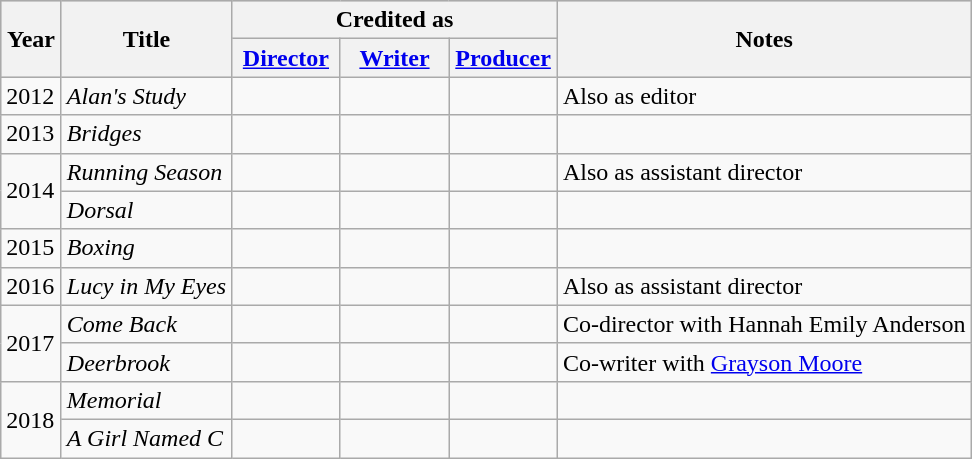<table class="wikitable">
<tr style="background:#ccc; text-align:center;">
<th rowspan="2" style="width:33px;">Year</th>
<th rowspan="2">Title</th>
<th colspan="3">Credited as</th>
<th rowspan="2">Notes</th>
</tr>
<tr>
<th width=65><a href='#'>Director</a></th>
<th width=65><a href='#'>Writer</a></th>
<th width=65><a href='#'>Producer</a></th>
</tr>
<tr>
<td>2012</td>
<td><em>Alan's Study</em></td>
<td></td>
<td></td>
<td></td>
<td>Also as editor</td>
</tr>
<tr>
<td>2013</td>
<td><em>Bridges</em></td>
<td></td>
<td></td>
<td></td>
<td></td>
</tr>
<tr>
<td rowspan="2">2014</td>
<td><em>Running Season</em></td>
<td></td>
<td></td>
<td></td>
<td>Also as assistant director</td>
</tr>
<tr>
<td><em>Dorsal</em></td>
<td></td>
<td></td>
<td></td>
<td></td>
</tr>
<tr>
<td>2015</td>
<td><em>Boxing</em></td>
<td></td>
<td></td>
<td></td>
<td></td>
</tr>
<tr>
<td>2016</td>
<td><em>Lucy in My Eyes</em></td>
<td></td>
<td></td>
<td></td>
<td>Also as assistant director</td>
</tr>
<tr>
<td rowspan="2">2017</td>
<td><em>Come Back</em></td>
<td></td>
<td></td>
<td></td>
<td>Co-director with Hannah Emily Anderson</td>
</tr>
<tr>
<td><em>Deerbrook</em></td>
<td></td>
<td></td>
<td></td>
<td>Co-writer with <a href='#'>Grayson Moore</a></td>
</tr>
<tr>
<td rowspan="2">2018</td>
<td><em>Memorial</em></td>
<td></td>
<td></td>
<td></td>
<td></td>
</tr>
<tr>
<td><em>A Girl Named C</em></td>
<td></td>
<td></td>
<td></td>
<td></td>
</tr>
</table>
